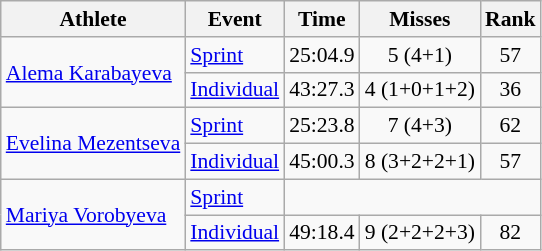<table class="wikitable" style="font-size:90%">
<tr>
<th>Athlete</th>
<th>Event</th>
<th>Time</th>
<th>Misses</th>
<th>Rank</th>
</tr>
<tr align=center>
<td align=left rowspan=2><a href='#'>Alema Karabayeva</a></td>
<td align=left><a href='#'>Sprint</a></td>
<td>25:04.9</td>
<td>5 (4+1)</td>
<td>57</td>
</tr>
<tr align=center>
<td align=left><a href='#'>Individual</a></td>
<td>43:27.3</td>
<td>4 (1+0+1+2)</td>
<td>36</td>
</tr>
<tr align=center>
<td align=left rowspan=2><a href='#'>Evelina Mezentseva</a></td>
<td align=left><a href='#'>Sprint</a></td>
<td>25:23.8</td>
<td>7 (4+3)</td>
<td>62</td>
</tr>
<tr align=center>
<td align=left><a href='#'>Individual</a></td>
<td>45:00.3</td>
<td>8 (3+2+2+1)</td>
<td>57</td>
</tr>
<tr align=center>
<td align=left rowspan=2><a href='#'>Mariya Vorobyeva</a></td>
<td align=left><a href='#'>Sprint</a></td>
<td colspan=3></td>
</tr>
<tr align=center>
<td align=left><a href='#'>Individual</a></td>
<td>49:18.4</td>
<td>9 (2+2+2+3)</td>
<td>82</td>
</tr>
</table>
